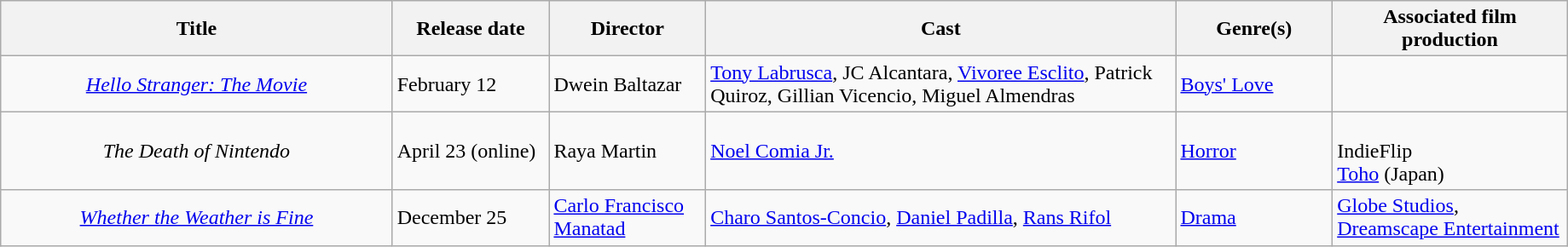<table class="wikitable" style="width:97%;" "toccolours sortable">
<tr>
<th style="width:25%;">Title</th>
<th style="width:10%;">Release date</th>
<th style="width:10%;">Director</th>
<th style="width:30%;">Cast</th>
<th style="width:10%;">Genre(s)</th>
<th style="width:15%;">Associated film production</th>
</tr>
<tr>
<td style="text-align:center;"><em><a href='#'>Hello Stranger: The Movie</a></em></td>
<td>February 12</td>
<td>Dwein Baltazar</td>
<td><a href='#'>Tony Labrusca</a>, JC Alcantara, <a href='#'>Vivoree Esclito</a>, Patrick Quiroz, Gillian Vicencio, Miguel Almendras</td>
<td><a href='#'>Boys' Love</a></td>
<td></td>
</tr>
<tr>
<td style="text-align:center;"><em>The Death of Nintendo</em></td>
<td>April 23 (online)</td>
<td>Raya Martin</td>
<td><a href='#'>Noel Comia Jr.</a></td>
<td><a href='#'>Horror</a></td>
<td><br>IndieFlip<br><a href='#'>Toho</a> (Japan)</td>
</tr>
<tr>
<td style="text-align:center;"><em><a href='#'>Whether the Weather is Fine</a></em></td>
<td>December 25</td>
<td><a href='#'>Carlo Francisco Manatad</a></td>
<td><a href='#'>Charo Santos-Concio</a>, <a href='#'>Daniel Padilla</a>, <a href='#'>Rans Rifol</a></td>
<td><a href='#'>Drama</a></td>
<td><a href='#'>Globe Studios</a>,<br><a href='#'>Dreamscape Entertainment</a></td>
</tr>
</table>
